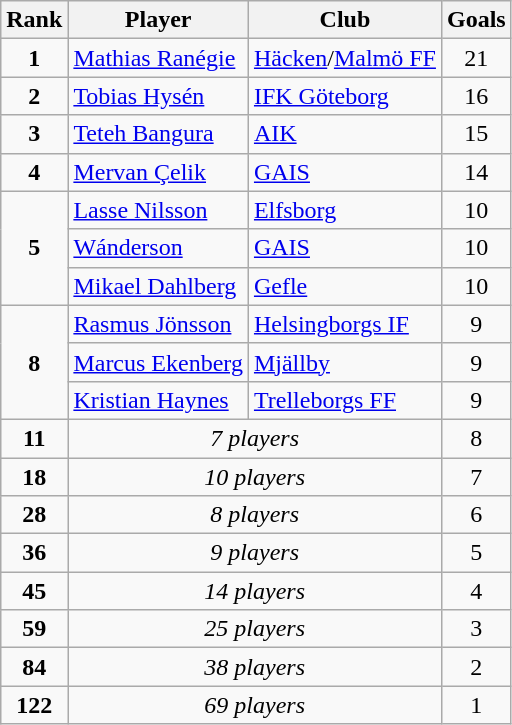<table class="wikitable" style="text-align:center;float:left;margin-right:1em;">
<tr>
<th>Rank</th>
<th>Player</th>
<th>Club</th>
<th>Goals</th>
</tr>
<tr>
<td rowspan="1"><strong>1</strong></td>
<td align="left"> <a href='#'>Mathias Ranégie</a></td>
<td align="left"><a href='#'>Häcken</a>/<a href='#'>Malmö FF</a></td>
<td>21</td>
</tr>
<tr>
<td rowspan="1"><strong>2</strong></td>
<td align="left"> <a href='#'>Tobias Hysén</a></td>
<td align="left"><a href='#'>IFK Göteborg</a></td>
<td>16</td>
</tr>
<tr>
<td rowspan="1"><strong>3</strong></td>
<td align="left"> <a href='#'>Teteh Bangura</a></td>
<td align="left"><a href='#'>AIK</a></td>
<td>15</td>
</tr>
<tr>
<td rowspan="1"><strong>4</strong></td>
<td align="left"> <a href='#'>Mervan Çelik</a></td>
<td align="left"><a href='#'>GAIS</a></td>
<td>14</td>
</tr>
<tr>
<td rowspan="3"><strong>5</strong></td>
<td align="left"> <a href='#'>Lasse Nilsson</a></td>
<td align="left"><a href='#'>Elfsborg</a></td>
<td>10</td>
</tr>
<tr>
<td align="left"> <a href='#'>Wánderson</a></td>
<td align="left"><a href='#'>GAIS</a></td>
<td>10</td>
</tr>
<tr>
<td align="left"> <a href='#'>Mikael Dahlberg</a></td>
<td align="left"><a href='#'>Gefle</a></td>
<td>10</td>
</tr>
<tr>
<td rowspan="3"><strong>8</strong></td>
<td align="left"> <a href='#'>Rasmus Jönsson</a></td>
<td align="left"><a href='#'>Helsingborgs IF</a></td>
<td>9</td>
</tr>
<tr>
<td align="left"> <a href='#'>Marcus Ekenberg</a></td>
<td align="left"><a href='#'>Mjällby</a></td>
<td>9</td>
</tr>
<tr>
<td align="left"> <a href='#'>Kristian Haynes</a></td>
<td align="left"><a href='#'>Trelleborgs FF</a></td>
<td>9</td>
</tr>
<tr>
<td rowspan=1 align="center"><strong>11</strong></td>
<td colspan=2 align="center"><em>7 players</em></td>
<td rowspan=1 align="center">8</td>
</tr>
<tr>
<td rowspan=1 align="center"><strong>18</strong></td>
<td colspan=2 align="center"><em>10 players</em></td>
<td rowspan=1 align="center">7</td>
</tr>
<tr>
<td rowspan=1 align="center"><strong>28</strong></td>
<td colspan=2 align="center"><em>8 players</em></td>
<td rowspan=1 align="center">6</td>
</tr>
<tr>
<td rowspan=1 align="center"><strong>36</strong></td>
<td colspan=2 align="center"><em>9 players</em></td>
<td rowspan=1 align="center">5</td>
</tr>
<tr>
<td rowspan=1 align="center"><strong>45</strong></td>
<td colspan=2 align="center"><em>14 players</em></td>
<td rowspan=1 align="center">4</td>
</tr>
<tr>
<td rowspan=1 align="center"><strong>59</strong></td>
<td colspan=2 align="center"><em>25 players</em></td>
<td rowspan=1 align="center">3</td>
</tr>
<tr>
<td rowspan=1 align="center"><strong>84</strong></td>
<td colspan=2 align="center"><em>38 players</em></td>
<td rowspan=1 align="center">2</td>
</tr>
<tr>
<td rowspan=1 align="center"><strong>122</strong></td>
<td colspan=2 align="center"><em>69 players</em></td>
<td rowspan=1 align="center">1</td>
</tr>
</table>
